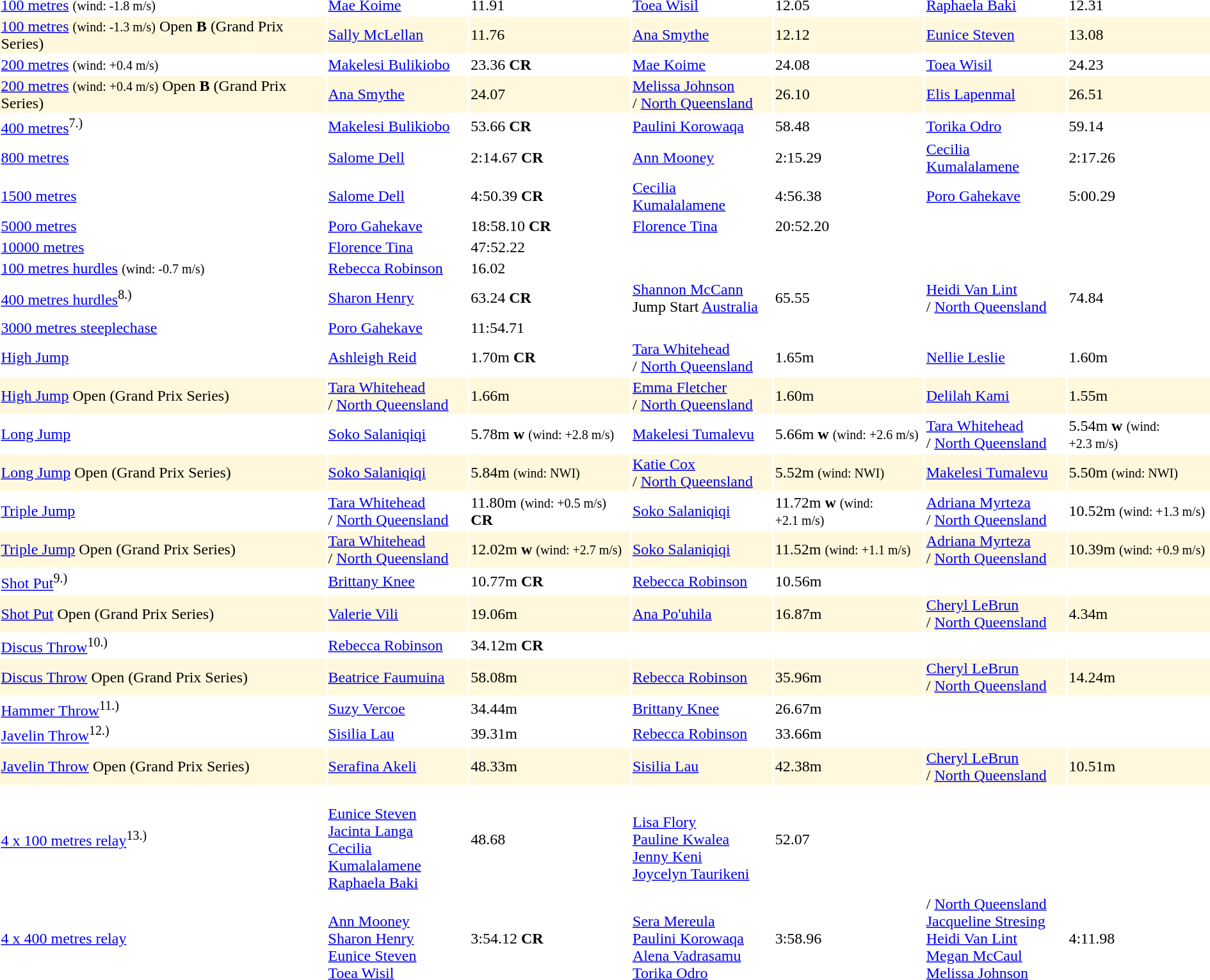<table>
<tr>
<td><a href='#'>100 metres</a> <small>(wind: -1.8 m/s)</small></td>
<td align=left><a href='#'>Mae Koime</a> <br> </td>
<td>11.91</td>
<td align=left><a href='#'>Toea Wisil</a> <br> </td>
<td>12.05</td>
<td align=left><a href='#'>Raphaela Baki</a> <br> </td>
<td>12.31</td>
</tr>
<tr style="background-color:CornSilk">
<td><a href='#'>100 metres</a> <small>(wind: -1.3 m/s)</small> Open <strong>B</strong> (Grand Prix Series)</td>
<td align=left><a href='#'>Sally McLellan</a> <br> </td>
<td>11.76</td>
<td align=left><a href='#'>Ana Smythe</a> <br> </td>
<td>12.12</td>
<td align=left><a href='#'>Eunice Steven</a> <br> </td>
<td>13.08</td>
</tr>
<tr>
<td><a href='#'>200 metres</a> <small>(wind: +0.4 m/s)</small></td>
<td align=left><a href='#'>Makelesi Bulikiobo</a> <br> </td>
<td>23.36 <strong>CR</strong></td>
<td align=left><a href='#'>Mae Koime</a> <br> </td>
<td>24.08</td>
<td align=left><a href='#'>Toea Wisil</a> <br> </td>
<td>24.23</td>
</tr>
<tr style="background-color:CornSilk">
<td><a href='#'>200 metres</a> <small>(wind: +0.4 m/s)</small> Open <strong>B</strong> (Grand Prix Series)</td>
<td align=left><a href='#'>Ana Smythe</a> <br> </td>
<td>24.07</td>
<td align=left><a href='#'>Melissa Johnson</a> <br> / <a href='#'>North Queensland</a></td>
<td>26.10</td>
<td align=left><a href='#'>Elis Lapenmal</a> <br> </td>
<td>26.51</td>
</tr>
<tr>
<td><a href='#'>400 metres</a><sup>7.)</sup></td>
<td align=left><a href='#'>Makelesi Bulikiobo</a> <br> </td>
<td>53.66 <strong>CR</strong></td>
<td align=left><a href='#'>Paulini Korowaqa</a> <br> </td>
<td>58.48</td>
<td align=left><a href='#'>Torika Odro</a> <br> </td>
<td>59.14</td>
</tr>
<tr>
<td><a href='#'>800 metres</a></td>
<td align=left><a href='#'>Salome Dell</a> <br> </td>
<td>2:14.67 <strong>CR</strong></td>
<td align=left><a href='#'>Ann Mooney</a> <br> </td>
<td>2:15.29</td>
<td align=left><a href='#'>Cecilia Kumalalamene</a> <br> </td>
<td>2:17.26</td>
</tr>
<tr>
<td><a href='#'>1500 metres</a></td>
<td align=left><a href='#'>Salome Dell</a> <br> </td>
<td>4:50.39 <strong>CR</strong></td>
<td align=left><a href='#'>Cecilia Kumalalamene</a> <br> </td>
<td>4:56.38</td>
<td align=left><a href='#'>Poro Gahekave</a> <br> </td>
<td>5:00.29</td>
</tr>
<tr>
<td><a href='#'>5000 metres</a></td>
<td align=left><a href='#'>Poro Gahekave</a> <br> </td>
<td>18:58.10 <strong>CR</strong></td>
<td align=left><a href='#'>Florence Tina</a> <br> </td>
<td>20:52.20</td>
<td></td>
<td></td>
</tr>
<tr>
<td><a href='#'>10000 metres</a></td>
<td align=left><a href='#'>Florence Tina</a> <br> </td>
<td>47:52.22</td>
<td></td>
<td></td>
<td></td>
<td></td>
</tr>
<tr>
<td><a href='#'>100 metres hurdles</a> <small>(wind: -0.7 m/s)</small></td>
<td align=left><a href='#'>Rebecca Robinson</a> <br> </td>
<td>16.02</td>
<td></td>
<td></td>
<td></td>
<td></td>
</tr>
<tr>
<td><a href='#'>400 metres hurdles</a><sup>8.)</sup></td>
<td align=left><a href='#'>Sharon Henry</a> <br> </td>
<td>63.24 <strong>CR</strong></td>
<td align=left><a href='#'>Shannon McCann</a> <br>  Jump Start <a href='#'>Australia</a></td>
<td>65.55</td>
<td align=left><a href='#'>Heidi Van Lint</a> <br> / <a href='#'>North Queensland</a></td>
<td>74.84</td>
</tr>
<tr>
<td><a href='#'>3000 metres steeplechase</a></td>
<td align=left><a href='#'>Poro Gahekave</a> <br> </td>
<td>11:54.71</td>
<td></td>
<td></td>
<td></td>
<td></td>
</tr>
<tr>
<td><a href='#'>High Jump</a></td>
<td align=left><a href='#'>Ashleigh Reid</a> <br> </td>
<td>1.70m <strong>CR</strong></td>
<td align=left><a href='#'>Tara Whitehead</a> <br> / <a href='#'>North Queensland</a></td>
<td>1.65m</td>
<td align=left><a href='#'>Nellie Leslie</a> <br> </td>
<td>1.60m</td>
</tr>
<tr style="background-color:CornSilk">
<td><a href='#'>High Jump</a> Open (Grand Prix Series)</td>
<td align=left><a href='#'>Tara Whitehead</a> <br> / <a href='#'>North Queensland</a></td>
<td>1.66m</td>
<td align=left><a href='#'>Emma Fletcher</a> <br> / <a href='#'>North Queensland</a></td>
<td>1.60m</td>
<td align=left><a href='#'>Delilah Kami</a> <br> </td>
<td>1.55m</td>
</tr>
<tr>
<td><a href='#'>Long Jump</a></td>
<td align=left><a href='#'>Soko Salaniqiqi</a> <br> </td>
<td>5.78m <strong>w</strong> <small>(wind: +2.8 m/s)</small></td>
<td align=left><a href='#'>Makelesi Tumalevu</a> <br> </td>
<td>5.66m <strong>w</strong> <small>(wind: +2.6 m/s)</small></td>
<td align=left><a href='#'>Tara Whitehead</a> <br> / <a href='#'>North Queensland</a></td>
<td>5.54m <strong>w</strong> <small>(wind: +2.3 m/s)</small></td>
</tr>
<tr style="background-color:CornSilk">
<td><a href='#'>Long Jump</a> Open (Grand Prix Series)</td>
<td align=left><a href='#'>Soko Salaniqiqi</a> <br> </td>
<td>5.84m <small>(wind: NWI)</small></td>
<td align=left><a href='#'>Katie Cox</a> <br> / <a href='#'>North Queensland</a></td>
<td>5.52m <small>(wind: NWI)</small></td>
<td align=left><a href='#'>Makelesi Tumalevu</a> <br> </td>
<td>5.50m <small>(wind: NWI)</small></td>
</tr>
<tr>
<td><a href='#'>Triple Jump</a></td>
<td align=left><a href='#'>Tara Whitehead</a> <br> / <a href='#'>North Queensland</a></td>
<td>11.80m <small>(wind: +0.5 m/s)</small> <strong>CR</strong></td>
<td align=left><a href='#'>Soko Salaniqiqi</a> <br> </td>
<td>11.72m <strong>w</strong> <small>(wind: +2.1 m/s)</small></td>
<td align=left><a href='#'>Adriana Myrteza</a> <br> / <a href='#'>North Queensland</a></td>
<td>10.52m <small>(wind: +1.3 m/s)</small></td>
</tr>
<tr style="background-color:CornSilk">
<td><a href='#'>Triple Jump</a> Open (Grand Prix Series)</td>
<td align=left><a href='#'>Tara Whitehead</a> <br> / <a href='#'>North Queensland</a></td>
<td>12.02m <strong>w</strong> <small>(wind: +2.7 m/s)</small></td>
<td align=left><a href='#'>Soko Salaniqiqi</a> <br> </td>
<td>11.52m <small>(wind: +1.1 m/s)</small></td>
<td align=left><a href='#'>Adriana Myrteza</a> <br> / <a href='#'>North Queensland</a></td>
<td>10.39m <small>(wind: +0.9 m/s)</small></td>
</tr>
<tr>
<td><a href='#'>Shot Put</a><sup>9.)</sup></td>
<td align=left><a href='#'>Brittany Knee</a> <br> </td>
<td>10.77m <strong>CR</strong></td>
<td align=left><a href='#'>Rebecca Robinson</a> <br> </td>
<td>10.56m</td>
<td></td>
<td></td>
</tr>
<tr style="background-color:CornSilk">
<td><a href='#'>Shot Put</a> Open (Grand Prix Series)</td>
<td align=left><a href='#'>Valerie Vili</a> <br> </td>
<td>19.06m</td>
<td align=left><a href='#'>Ana Po'uhila</a> <br> </td>
<td>16.87m</td>
<td align=left><a href='#'>Cheryl LeBrun</a> <br> / <a href='#'>North Queensland</a></td>
<td>4.34m</td>
</tr>
<tr>
<td><a href='#'>Discus Throw</a><sup>10.)</sup></td>
<td align=left><a href='#'>Rebecca Robinson</a> <br> </td>
<td>34.12m <strong>CR</strong></td>
<td></td>
<td></td>
<td></td>
<td></td>
</tr>
<tr style="background-color:CornSilk">
<td><a href='#'>Discus Throw</a> Open (Grand Prix Series)</td>
<td align=left><a href='#'>Beatrice Faumuina</a> <br> </td>
<td>58.08m</td>
<td align=left><a href='#'>Rebecca Robinson</a> <br> </td>
<td>35.96m</td>
<td align=left><a href='#'>Cheryl LeBrun</a> <br> / <a href='#'>North Queensland</a></td>
<td>14.24m</td>
</tr>
<tr>
<td><a href='#'>Hammer Throw</a><sup>11.)</sup></td>
<td align=left><a href='#'>Suzy Vercoe</a> <br> </td>
<td>34.44m</td>
<td align=left><a href='#'>Brittany Knee</a> <br> </td>
<td>26.67m</td>
<td></td>
<td></td>
</tr>
<tr>
<td><a href='#'>Javelin Throw</a><sup>12.)</sup></td>
<td align=left><a href='#'>Sisilia Lau</a> <br> </td>
<td>39.31m</td>
<td align=left><a href='#'>Rebecca Robinson</a> <br> </td>
<td>33.66m</td>
<td></td>
<td></td>
</tr>
<tr style="background-color:CornSilk">
<td><a href='#'>Javelin Throw</a> Open (Grand Prix Series)</td>
<td align=left><a href='#'>Serafina Akeli</a> <br> </td>
<td>48.33m</td>
<td align=left><a href='#'>Sisilia Lau</a> <br> </td>
<td>42.38m</td>
<td align=left><a href='#'>Cheryl LeBrun</a> <br> / <a href='#'>North Queensland</a></td>
<td>10.51m</td>
</tr>
<tr>
<td><a href='#'>4 x 100 metres relay</a><sup>13.)</sup></td>
<td><br><a href='#'>Eunice Steven</a><br><a href='#'>Jacinta Langa</a><br><a href='#'>Cecilia Kumalalamene</a><br><a href='#'>Raphaela Baki</a></td>
<td>48.68</td>
<td><br><a href='#'>Lisa Flory</a><br><a href='#'>Pauline Kwalea</a><br><a href='#'>Jenny Keni</a><br><a href='#'>Joycelyn Taurikeni</a></td>
<td>52.07</td>
<td></td>
<td></td>
</tr>
<tr>
<td><a href='#'>4 x 400 metres relay</a></td>
<td> <br><a href='#'>Ann Mooney</a><br><a href='#'>Sharon Henry</a><br><a href='#'>Eunice Steven</a><br><a href='#'>Toea Wisil</a></td>
<td>3:54.12 <strong>CR</strong></td>
<td> <br><a href='#'>Sera Mereula</a><br><a href='#'>Paulini Korowaqa</a><br><a href='#'>Alena Vadrasamu</a><br><a href='#'>Torika Odro</a></td>
<td>3:58.96</td>
<td>/ <a href='#'>North Queensland</a> <br> <a href='#'>Jacqueline Stresing</a> <br> <a href='#'>Heidi Van Lint</a> <br> <a href='#'>Megan McCaul</a> <br> <a href='#'>Melissa Johnson</a></td>
<td>4:11.98</td>
</tr>
</table>
